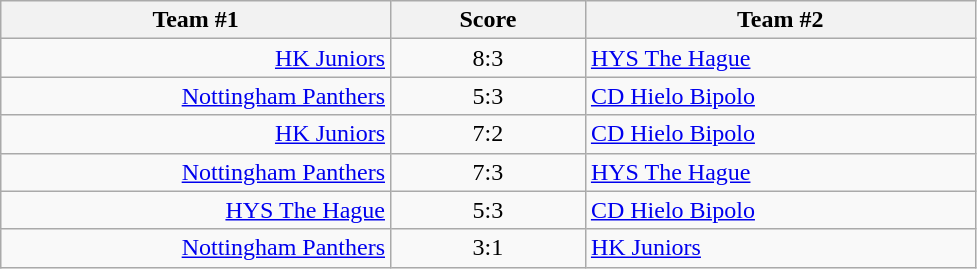<table class="wikitable" style="text-align: center;">
<tr>
<th width=22%>Team #1</th>
<th width=11%>Score</th>
<th width=22%>Team #2</th>
</tr>
<tr>
<td style="text-align: right;"><a href='#'>HK Juniors</a> </td>
<td>8:3</td>
<td style="text-align: left;"> <a href='#'>HYS The Hague</a></td>
</tr>
<tr>
<td style="text-align: right;"><a href='#'>Nottingham Panthers</a> </td>
<td>5:3</td>
<td style="text-align: left;"> <a href='#'>CD Hielo Bipolo</a></td>
</tr>
<tr>
<td style="text-align: right;"><a href='#'>HK Juniors</a> </td>
<td>7:2</td>
<td style="text-align: left;"> <a href='#'>CD Hielo Bipolo</a></td>
</tr>
<tr>
<td style="text-align: right;"><a href='#'>Nottingham Panthers</a> </td>
<td>7:3</td>
<td style="text-align: left;"> <a href='#'>HYS The Hague</a></td>
</tr>
<tr>
<td style="text-align: right;"><a href='#'>HYS The Hague</a> </td>
<td>5:3</td>
<td style="text-align: left;"> <a href='#'>CD Hielo Bipolo</a></td>
</tr>
<tr>
<td style="text-align: right;"><a href='#'>Nottingham Panthers</a> </td>
<td>3:1</td>
<td style="text-align: left;"> <a href='#'>HK Juniors</a></td>
</tr>
</table>
